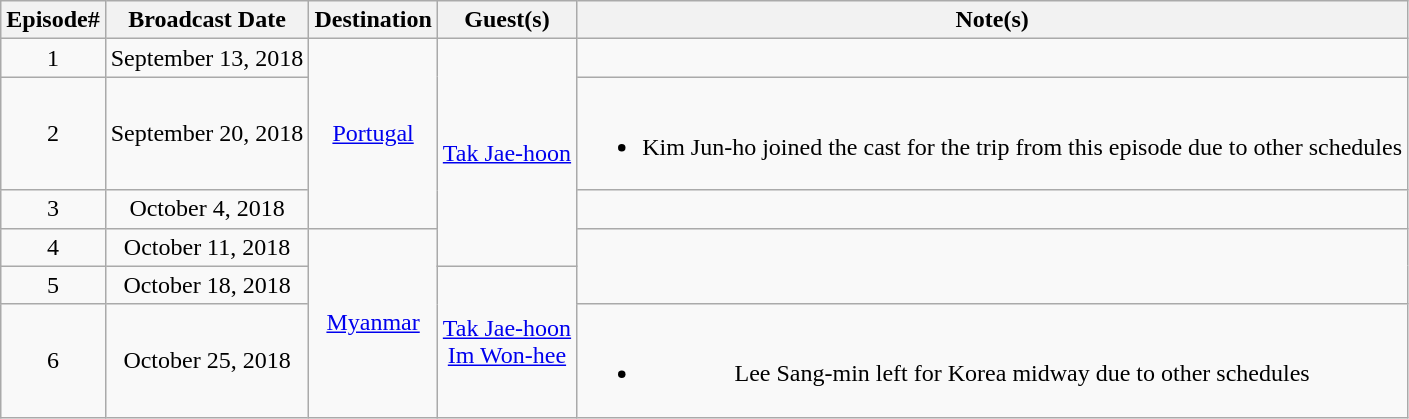<table class=wikitable style=text-align:center>
<tr>
<th><strong>Episode#</strong></th>
<th><strong>Broadcast Date</strong></th>
<th>Destination</th>
<th>Guest(s)</th>
<th>Note(s)</th>
</tr>
<tr>
<td>1</td>
<td>September 13, 2018</td>
<td rowspan="3"><a href='#'>Portugal</a></td>
<td rowspan="4"><a href='#'>Tak Jae-hoon</a></td>
<td></td>
</tr>
<tr>
<td>2</td>
<td>September 20, 2018</td>
<td><br><ul><li>Kim Jun-ho joined the cast for the trip from this episode due to other schedules</li></ul></td>
</tr>
<tr>
<td>3</td>
<td>October 4, 2018</td>
<td></td>
</tr>
<tr>
<td>4</td>
<td>October 11, 2018</td>
<td rowspan="3"><a href='#'>Myanmar</a></td>
<td rowspan="2"></td>
</tr>
<tr>
<td>5</td>
<td>October 18, 2018</td>
<td rowspan="2"><a href='#'>Tak Jae-hoon</a><br><a href='#'>Im Won-hee</a></td>
</tr>
<tr>
<td>6</td>
<td>October 25, 2018</td>
<td><br><ul><li>Lee Sang-min left for Korea midway due to other schedules</li></ul></td>
</tr>
</table>
